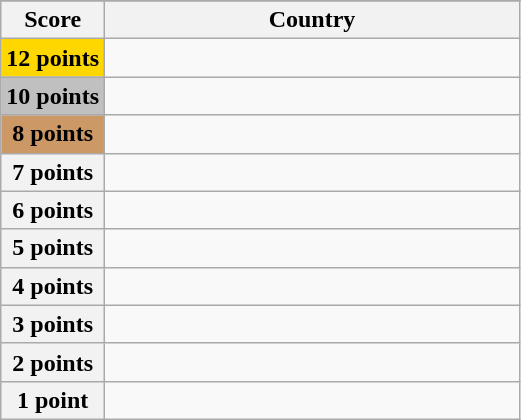<table class="wikitable">
<tr>
</tr>
<tr>
<th scope="col" width="20%">Score</th>
<th scope="col">Country</th>
</tr>
<tr>
<th scope="row" style="background:gold">12 points</th>
<td></td>
</tr>
<tr>
<th scope="row" style="background:silver">10 points</th>
<td></td>
</tr>
<tr>
<th scope="row" style="background:#CC9966">8 points</th>
<td></td>
</tr>
<tr>
<th scope="row">7 points</th>
<td></td>
</tr>
<tr>
<th scope="row">6 points</th>
<td></td>
</tr>
<tr>
<th scope="row">5 points</th>
<td></td>
</tr>
<tr>
<th scope="row">4 points</th>
<td></td>
</tr>
<tr>
<th scope="row">3 points</th>
<td></td>
</tr>
<tr>
<th scope="row">2 points</th>
<td></td>
</tr>
<tr>
<th scope="row">1 point</th>
<td></td>
</tr>
</table>
